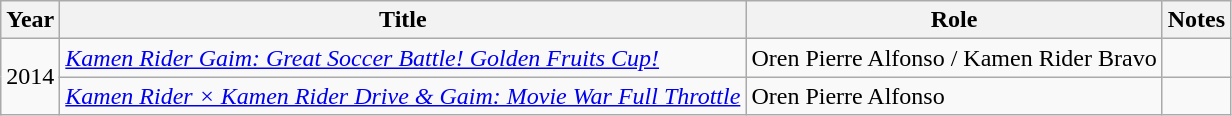<table class="wikitable">
<tr>
<th>Year</th>
<th>Title</th>
<th>Role</th>
<th>Notes</th>
</tr>
<tr>
<td rowspan="2">2014</td>
<td><em><a href='#'>Kamen Rider Gaim: Great Soccer Battle! Golden Fruits Cup!</a></em></td>
<td>Oren Pierre Alfonso / Kamen Rider Bravo</td>
<td></td>
</tr>
<tr>
<td><em><a href='#'>Kamen Rider × Kamen Rider Drive & Gaim: Movie War Full Throttle</a></em></td>
<td>Oren Pierre Alfonso</td>
<td></td>
</tr>
</table>
